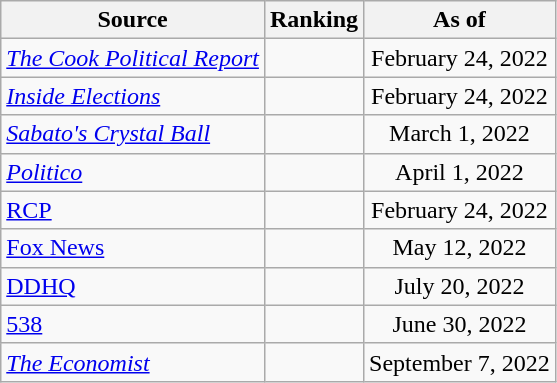<table class="wikitable" style="text-align:center">
<tr>
<th>Source</th>
<th>Ranking</th>
<th>As of</th>
</tr>
<tr>
<td align=left><em><a href='#'>The Cook Political Report</a></em></td>
<td></td>
<td>February 24, 2022</td>
</tr>
<tr>
<td align=left><em><a href='#'>Inside Elections</a></em></td>
<td></td>
<td>February 24, 2022</td>
</tr>
<tr>
<td align=left><em><a href='#'>Sabato's Crystal Ball</a></em></td>
<td></td>
<td>March 1, 2022</td>
</tr>
<tr>
<td align="left"><em><a href='#'>Politico</a></em></td>
<td></td>
<td>April 1, 2022</td>
</tr>
<tr>
<td align="left"><a href='#'>RCP</a></td>
<td></td>
<td>February 24, 2022</td>
</tr>
<tr>
<td align=left><a href='#'>Fox News</a></td>
<td></td>
<td>May 12, 2022</td>
</tr>
<tr>
<td align="left"><a href='#'>DDHQ</a></td>
<td></td>
<td>July 20, 2022</td>
</tr>
<tr>
<td align="left"><a href='#'>538</a></td>
<td></td>
<td>June 30, 2022</td>
</tr>
<tr>
<td align="left"><em><a href='#'>The Economist</a></em></td>
<td></td>
<td>September 7, 2022</td>
</tr>
</table>
